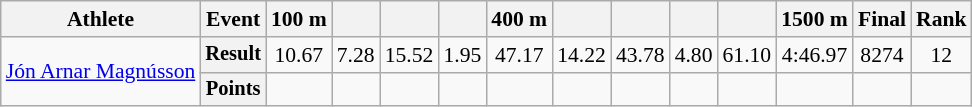<table class="wikitable" style="font-size:90%">
<tr>
<th>Athlete</th>
<th>Event</th>
<th>100 m</th>
<th></th>
<th></th>
<th></th>
<th>400 m</th>
<th></th>
<th></th>
<th></th>
<th></th>
<th>1500 m</th>
<th>Final</th>
<th>Rank</th>
</tr>
<tr align=center>
<td align=left rowspan=2><a href='#'>Jón Arnar Magnússon</a></td>
<th style="font-size:95%">Result</th>
<td>10.67</td>
<td>7.28</td>
<td>15.52</td>
<td>1.95</td>
<td>47.17</td>
<td>14.22</td>
<td>43.78</td>
<td>4.80</td>
<td>61.10</td>
<td>4:46.97</td>
<td>8274</td>
<td>12</td>
</tr>
<tr align=center>
<th style="font-size:95%">Points</th>
<td></td>
<td></td>
<td></td>
<td></td>
<td></td>
<td></td>
<td></td>
<td></td>
<td></td>
<td></td>
<td></td>
<td></td>
</tr>
</table>
